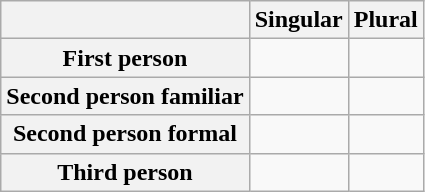<table class="wikitable">
<tr>
<th></th>
<th>Singular</th>
<th>Plural</th>
</tr>
<tr>
<th>First person</th>
<td></td>
<td></td>
</tr>
<tr>
<th>Second person familiar</th>
<td><br></td>
<td></td>
</tr>
<tr>
<th>Second person formal</th>
<td></td>
<td></td>
</tr>
<tr>
<th>Third person</th>
<td></td>
<td></td>
</tr>
</table>
